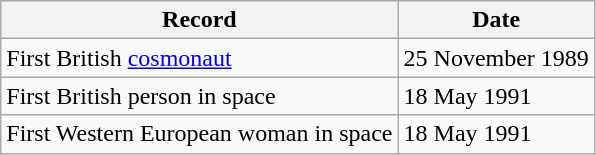<table class="wikitable">
<tr>
<th>Record</th>
<th>Date</th>
</tr>
<tr>
<td>First British <a href='#'>cosmonaut</a></td>
<td>25 November 1989</td>
</tr>
<tr>
<td>First British person in space</td>
<td>18 May 1991</td>
</tr>
<tr>
<td>First Western European woman in space</td>
<td>18 May 1991</td>
</tr>
</table>
